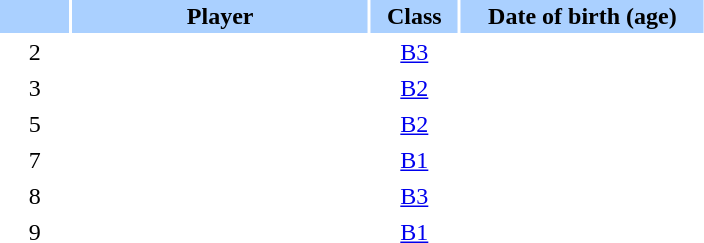<table class="sortable" border="0" cellspacing="2" cellpadding="2">
<tr style="background-color:#AAD0FF">
<th width=8%></th>
<th width=34%>Player</th>
<th width=10%>Class</th>
<th width=28%>Date of birth (age)</th>
</tr>
<tr>
<td style="text-align: center;">2</td>
<td></td>
<td style="text-align: center;"><a href='#'>B3</a></td>
<td style="text-align: center;"></td>
</tr>
<tr>
<td style="text-align: center;">3</td>
<td></td>
<td style="text-align: center;"><a href='#'>B2</a></td>
<td style="text-align: center;"></td>
</tr>
<tr>
<td style="text-align: center;">5</td>
<td></td>
<td style="text-align: center;"><a href='#'>B2</a></td>
<td style="text-align: center;"></td>
</tr>
<tr>
<td style="text-align: center;">7</td>
<td></td>
<td style="text-align: center;"><a href='#'>B1</a></td>
<td style="text-align: center;"></td>
</tr>
<tr>
<td style="text-align: center;">8</td>
<td></td>
<td style="text-align: center;"><a href='#'>B3</a></td>
<td style="text-align: center;"></td>
</tr>
<tr>
<td style="text-align: center;">9</td>
<td></td>
<td style="text-align: center;"><a href='#'>B1</a></td>
<td style="text-align: center;"></td>
</tr>
</table>
